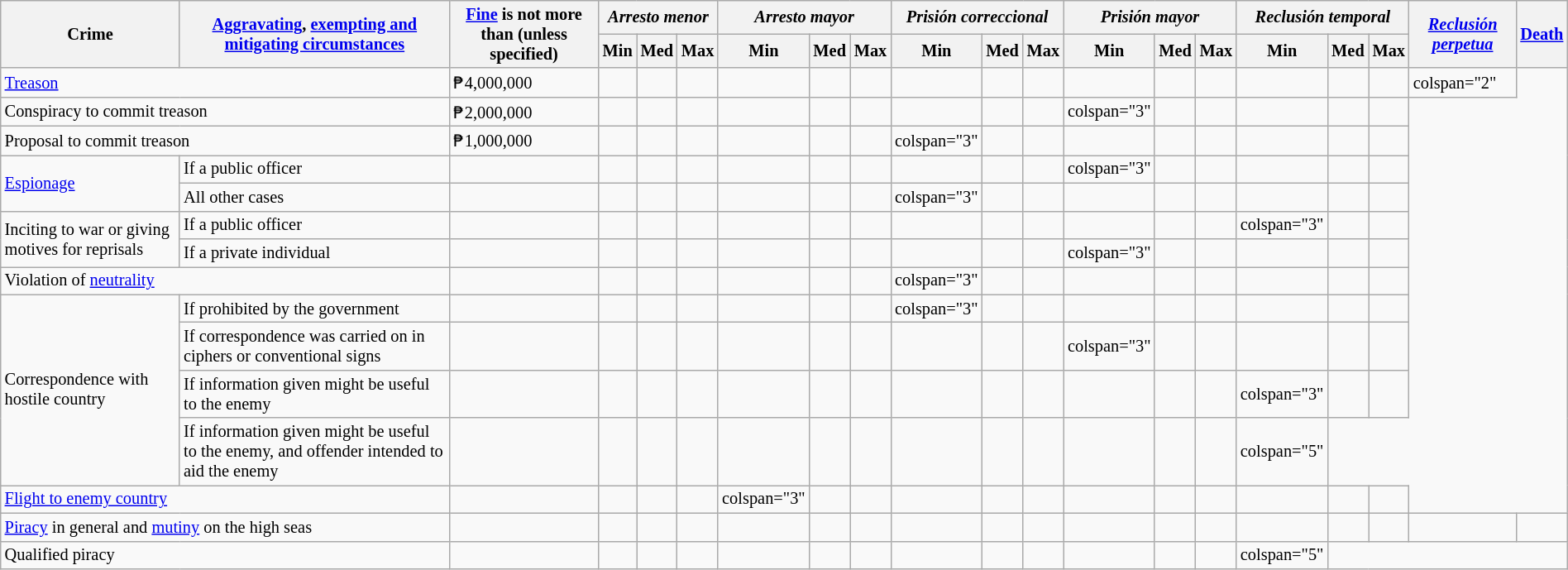<table class="wikitable" style="font-size:85%;" width="100%">
<tr>
<th rowspan="2">Crime</th>
<th rowspan="2"><a href='#'>Aggravating</a>, <a href='#'>exempting and mitigating circumstances</a></th>
<th rowspan="2"><a href='#'>Fine</a> is not more than (unless specified)</th>
<th colspan="3"><em>Arresto menor</em></th>
<th colspan="3"><em>Arresto mayor</em></th>
<th colspan="3"><em>Prisión correccional</em></th>
<th colspan="3"><em>Prisión mayor</em></th>
<th colspan="3"><em>Reclusión temporal</em></th>
<th rowspan="2"><em><a href='#'>Reclusión perpetua</a></em></th>
<th rowspan="2"><a href='#'>Death</a></th>
</tr>
<tr>
<th width="5px">Min</th>
<th width="5px">Med</th>
<th width="5px">Max</th>
<th width="5px">Min</th>
<th width="5px">Med</th>
<th width="5px">Max</th>
<th width="5px">Min</th>
<th width="5px">Med</th>
<th width="5px">Max</th>
<th width="5px">Min</th>
<th width="5px">Med</th>
<th width="5px">Max</th>
<th width="5px">Min</th>
<th width="5px">Med</th>
<th width="5px">Max</th>
</tr>
<tr>
<td colspan="2"><a href='#'>Treason</a></td>
<td>₱4,000,000</td>
<td></td>
<td></td>
<td></td>
<td></td>
<td></td>
<td></td>
<td></td>
<td></td>
<td></td>
<td></td>
<td></td>
<td></td>
<td></td>
<td></td>
<td></td>
<td>colspan="2" </td>
</tr>
<tr>
<td colspan="2">Conspiracy to commit treason</td>
<td>₱2,000,000</td>
<td></td>
<td></td>
<td></td>
<td></td>
<td></td>
<td></td>
<td></td>
<td></td>
<td></td>
<td>colspan="3" </td>
<td></td>
<td></td>
<td></td>
<td></td>
<td></td>
</tr>
<tr>
<td colspan="2">Proposal to commit treason</td>
<td>₱1,000,000</td>
<td></td>
<td></td>
<td></td>
<td></td>
<td></td>
<td></td>
<td>colspan="3" </td>
<td></td>
<td></td>
<td></td>
<td></td>
<td></td>
<td></td>
<td></td>
<td></td>
</tr>
<tr>
<td rowspan="2"><a href='#'>Espionage</a></td>
<td>If a public officer</td>
<td></td>
<td></td>
<td></td>
<td></td>
<td></td>
<td></td>
<td></td>
<td></td>
<td></td>
<td></td>
<td>colspan="3" </td>
<td></td>
<td></td>
<td></td>
<td></td>
<td></td>
</tr>
<tr>
<td>All other cases</td>
<td></td>
<td></td>
<td></td>
<td></td>
<td></td>
<td></td>
<td></td>
<td>colspan="3" </td>
<td></td>
<td></td>
<td></td>
<td></td>
<td></td>
<td></td>
<td></td>
<td></td>
</tr>
<tr>
<td rowspan="2">Inciting to war or giving motives for reprisals</td>
<td>If a public officer</td>
<td></td>
<td></td>
<td></td>
<td></td>
<td></td>
<td></td>
<td></td>
<td></td>
<td></td>
<td></td>
<td></td>
<td></td>
<td></td>
<td>colspan="3" </td>
<td></td>
<td></td>
</tr>
<tr>
<td>If a private individual</td>
<td></td>
<td></td>
<td></td>
<td></td>
<td></td>
<td></td>
<td></td>
<td></td>
<td></td>
<td></td>
<td>colspan="3" </td>
<td></td>
<td></td>
<td></td>
<td></td>
<td></td>
</tr>
<tr>
<td colspan="2">Violation of <a href='#'>neutrality</a></td>
<td></td>
<td></td>
<td></td>
<td></td>
<td></td>
<td></td>
<td></td>
<td>colspan="3" </td>
<td></td>
<td></td>
<td></td>
<td></td>
<td></td>
<td></td>
<td></td>
<td></td>
</tr>
<tr>
<td rowspan="4">Correspondence with hostile country</td>
<td>If prohibited by the government</td>
<td></td>
<td></td>
<td></td>
<td></td>
<td></td>
<td></td>
<td></td>
<td>colspan="3" </td>
<td></td>
<td></td>
<td></td>
<td></td>
<td></td>
<td></td>
<td></td>
<td></td>
</tr>
<tr>
<td>If correspondence was carried on in ciphers or conventional signs</td>
<td></td>
<td></td>
<td></td>
<td></td>
<td></td>
<td></td>
<td></td>
<td></td>
<td></td>
<td></td>
<td>colspan="3" </td>
<td></td>
<td></td>
<td></td>
<td></td>
<td></td>
</tr>
<tr>
<td>If information given might be useful to the enemy</td>
<td></td>
<td></td>
<td></td>
<td></td>
<td></td>
<td></td>
<td></td>
<td></td>
<td></td>
<td></td>
<td></td>
<td></td>
<td></td>
<td>colspan="3" </td>
<td></td>
<td></td>
</tr>
<tr>
<td>If information given might be useful to the enemy, and offender intended to aid the enemy</td>
<td></td>
<td></td>
<td></td>
<td></td>
<td></td>
<td></td>
<td></td>
<td></td>
<td></td>
<td></td>
<td></td>
<td></td>
<td></td>
<td>colspan="5" </td>
</tr>
<tr>
<td colspan="2"><a href='#'>Flight to enemy country</a></td>
<td></td>
<td></td>
<td></td>
<td></td>
<td>colspan="3" </td>
<td></td>
<td></td>
<td></td>
<td></td>
<td></td>
<td></td>
<td></td>
<td></td>
<td></td>
<td></td>
<td></td>
</tr>
<tr>
<td colspan="2"><a href='#'>Piracy</a> in general and <a href='#'>mutiny</a> on the high seas</td>
<td></td>
<td></td>
<td></td>
<td></td>
<td></td>
<td></td>
<td></td>
<td></td>
<td></td>
<td></td>
<td></td>
<td></td>
<td></td>
<td></td>
<td></td>
<td></td>
<td></td>
<td></td>
</tr>
<tr>
<td colspan="2">Qualified piracy</td>
<td></td>
<td></td>
<td></td>
<td></td>
<td></td>
<td></td>
<td></td>
<td></td>
<td></td>
<td></td>
<td></td>
<td></td>
<td></td>
<td>colspan="5" </td>
</tr>
</table>
